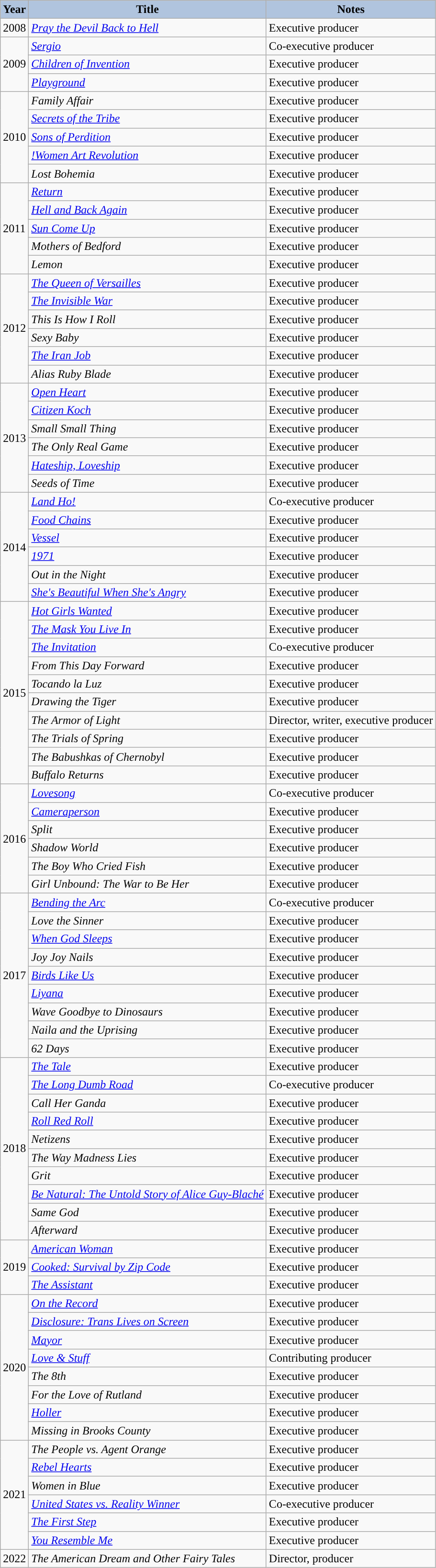<table class="wikitable">
<tr>
<th style="background:#B0C4DE;">Year</th>
<th style="background:#B0C4DE;">Title</th>
<th style="background:#B0C4DE;">Notes</th>
</tr>
<tr>
<td>2008</td>
<td><em><a href='#'>Pray the Devil Back to Hell</a></em></td>
<td>Executive producer</td>
</tr>
<tr>
<td rowspan="3">2009</td>
<td><em><a href='#'>Sergio</a></em></td>
<td>Co-executive producer</td>
</tr>
<tr>
<td><em><a href='#'>Children of Invention</a></em></td>
<td>Executive producer</td>
</tr>
<tr>
<td><em><a href='#'>Playground</a></em></td>
<td>Executive producer</td>
</tr>
<tr>
<td rowspan="5">2010</td>
<td><em>Family Affair</em></td>
<td>Executive producer</td>
</tr>
<tr>
<td><em><a href='#'>Secrets of the Tribe</a></em></td>
<td>Executive producer</td>
</tr>
<tr>
<td><em><a href='#'>Sons of Perdition</a></em></td>
<td>Executive producer</td>
</tr>
<tr>
<td><em><a href='#'>!Women Art Revolution</a></em></td>
<td>Executive producer</td>
</tr>
<tr>
<td><em>Lost Bohemia</em></td>
<td>Executive producer</td>
</tr>
<tr>
<td rowspan="5">2011</td>
<td><em><a href='#'>Return</a></em></td>
<td>Executive producer</td>
</tr>
<tr>
<td><em><a href='#'>Hell and Back Again</a></em></td>
<td>Executive producer</td>
</tr>
<tr>
<td><em><a href='#'>Sun Come Up</a></em></td>
<td>Executive producer</td>
</tr>
<tr>
<td><em>Mothers of Bedford</em></td>
<td>Executive producer</td>
</tr>
<tr>
<td><em>Lemon</em></td>
<td>Executive producer</td>
</tr>
<tr>
<td rowspan="6">2012</td>
<td><em><a href='#'>The Queen of Versailles</a></em></td>
<td>Executive producer</td>
</tr>
<tr>
<td><em><a href='#'>The Invisible War</a></em></td>
<td>Executive producer</td>
</tr>
<tr>
<td><em>This Is How I Roll</em></td>
<td>Executive producer</td>
</tr>
<tr>
<td><em>Sexy Baby</em></td>
<td>Executive producer</td>
</tr>
<tr>
<td><em><a href='#'>The Iran Job</a></em></td>
<td>Executive producer</td>
</tr>
<tr>
<td><em>Alias Ruby Blade</em></td>
<td>Executive producer</td>
</tr>
<tr>
<td rowspan="6">2013</td>
<td><em><a href='#'>Open Heart</a></em></td>
<td>Executive producer</td>
</tr>
<tr>
<td><em><a href='#'>Citizen Koch</a></em></td>
<td>Executive producer</td>
</tr>
<tr>
<td><em>Small Small Thing</em></td>
<td>Executive producer</td>
</tr>
<tr>
<td><em>The Only Real Game</em></td>
<td>Executive producer</td>
</tr>
<tr>
<td><em><a href='#'>Hateship, Loveship</a></em></td>
<td>Executive producer</td>
</tr>
<tr>
<td><em>Seeds of Time</em></td>
<td>Executive producer</td>
</tr>
<tr>
<td rowspan="6">2014</td>
<td><em><a href='#'>Land Ho!</a></em></td>
<td>Co-executive producer</td>
</tr>
<tr>
<td><em><a href='#'>Food Chains</a></em></td>
<td>Executive producer</td>
</tr>
<tr>
<td><em><a href='#'>Vessel</a></em></td>
<td>Executive producer</td>
</tr>
<tr>
<td><em><a href='#'>1971</a></em></td>
<td>Executive producer</td>
</tr>
<tr>
<td><em>Out in the Night</em></td>
<td>Executive producer</td>
</tr>
<tr>
<td><em><a href='#'>She's Beautiful When She's Angry</a></em></td>
<td>Executive producer</td>
</tr>
<tr>
<td rowspan="10">2015</td>
<td><em><a href='#'>Hot Girls Wanted</a></em></td>
<td>Executive producer</td>
</tr>
<tr>
<td><em><a href='#'>The Mask You Live In</a></em></td>
<td>Executive producer</td>
</tr>
<tr>
<td><em><a href='#'>The Invitation</a></em></td>
<td>Co-executive producer</td>
</tr>
<tr>
<td><em>From This Day Forward</em></td>
<td>Executive producer</td>
</tr>
<tr>
<td><em>Tocando la Luz</em></td>
<td>Executive producer</td>
</tr>
<tr>
<td><em>Drawing the Tiger</em></td>
<td>Executive producer</td>
</tr>
<tr>
<td><em>The Armor of Light</em></td>
<td>Director, writer, executive producer</td>
</tr>
<tr>
<td><em>The Trials of Spring</em></td>
<td>Executive producer</td>
</tr>
<tr>
<td><em>The Babushkas of Chernobyl</em></td>
<td>Executive producer</td>
</tr>
<tr>
<td><em>Buffalo Returns</em></td>
<td>Executive producer</td>
</tr>
<tr>
<td rowspan="6">2016</td>
<td><em><a href='#'>Lovesong</a></em></td>
<td>Co-executive producer</td>
</tr>
<tr>
<td><em><a href='#'>Cameraperson</a></em></td>
<td>Executive producer</td>
</tr>
<tr>
<td><em>Split</em></td>
<td>Executive producer</td>
</tr>
<tr>
<td><em>Shadow World</em></td>
<td>Executive producer</td>
</tr>
<tr>
<td><em>The Boy Who Cried Fish</em></td>
<td>Executive producer</td>
</tr>
<tr>
<td><em>Girl Unbound: The War to Be Her</em></td>
<td>Executive producer</td>
</tr>
<tr>
<td rowspan="9">2017</td>
<td><em><a href='#'>Bending the Arc</a></em></td>
<td>Co-executive producer</td>
</tr>
<tr>
<td><em>Love the Sinner</em></td>
<td>Executive producer</td>
</tr>
<tr>
<td><em><a href='#'>When God Sleeps</a></em></td>
<td>Executive producer</td>
</tr>
<tr>
<td><em>Joy Joy Nails</em></td>
<td>Executive producer</td>
</tr>
<tr>
<td><em><a href='#'>Birds Like Us</a></em></td>
<td>Executive producer</td>
</tr>
<tr>
<td><em><a href='#'>Liyana</a></em></td>
<td>Executive producer</td>
</tr>
<tr>
<td><em>Wave Goodbye to Dinosaurs</em></td>
<td>Executive producer</td>
</tr>
<tr>
<td><em>Naila and the Uprising</em></td>
<td>Executive producer</td>
</tr>
<tr>
<td><em>62 Days</em></td>
<td>Executive producer</td>
</tr>
<tr>
<td rowspan="10">2018</td>
<td><em><a href='#'>The Tale</a></em></td>
<td>Executive producer</td>
</tr>
<tr>
<td><em><a href='#'>The Long Dumb Road</a></em></td>
<td>Co-executive producer</td>
</tr>
<tr>
<td><em>Call Her Ganda</em></td>
<td>Executive producer</td>
</tr>
<tr>
<td><em><a href='#'>Roll Red Roll</a></em></td>
<td>Executive producer</td>
</tr>
<tr>
<td><em>Netizens</em></td>
<td>Executive producer</td>
</tr>
<tr>
<td><em>The Way Madness Lies</em></td>
<td>Executive producer</td>
</tr>
<tr>
<td><em>Grit</em></td>
<td>Executive producer</td>
</tr>
<tr>
<td><em><a href='#'>Be Natural: The Untold Story of Alice Guy-Blaché</a></em></td>
<td>Executive producer</td>
</tr>
<tr>
<td><em>Same God</em></td>
<td>Executive producer</td>
</tr>
<tr>
<td><em>Afterward</em></td>
<td>Executive producer</td>
</tr>
<tr>
<td rowspan="3">2019</td>
<td><em><a href='#'>American Woman</a></em></td>
<td>Executive producer</td>
</tr>
<tr>
<td><em><a href='#'>Cooked: Survival by Zip Code</a></em></td>
<td>Executive producer</td>
</tr>
<tr>
<td><em><a href='#'>The Assistant</a></em></td>
<td>Executive producer</td>
</tr>
<tr>
<td rowspan="8">2020</td>
<td><em><a href='#'>On the Record</a></em></td>
<td>Executive producer</td>
</tr>
<tr>
<td><em><a href='#'>Disclosure: Trans Lives on Screen</a></em></td>
<td>Executive producer</td>
</tr>
<tr>
<td><em><a href='#'>Mayor</a></em></td>
<td>Executive producer</td>
</tr>
<tr>
<td><em><a href='#'>Love & Stuff</a></em></td>
<td>Contributing producer</td>
</tr>
<tr>
<td><em>The 8th</em></td>
<td>Executive producer</td>
</tr>
<tr>
<td><em>For the Love of Rutland</em></td>
<td>Executive producer</td>
</tr>
<tr>
<td><em><a href='#'>Holler</a></em></td>
<td>Executive producer</td>
</tr>
<tr>
<td><em>Missing in Brooks County</em></td>
<td>Executive producer</td>
</tr>
<tr>
<td rowspan="6">2021</td>
<td><em>The People vs. Agent Orange</em></td>
<td>Executive producer</td>
</tr>
<tr>
<td><em><a href='#'>Rebel Hearts</a></em></td>
<td>Executive producer</td>
</tr>
<tr>
<td><em>Women in Blue</em></td>
<td>Executive producer</td>
</tr>
<tr>
<td><em><a href='#'>United States vs. Reality Winner</a></em></td>
<td>Co-executive producer</td>
</tr>
<tr>
<td><em><a href='#'>The First Step</a></em></td>
<td>Executive producer</td>
</tr>
<tr>
<td><em><a href='#'>You Resemble Me</a></em></td>
<td>Executive producer</td>
</tr>
<tr>
<td>2022</td>
<td><em>The American Dream and Other Fairy Tales</em></td>
<td>Director, producer</td>
</tr>
</table>
